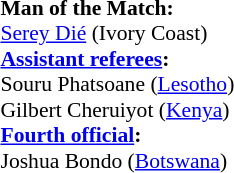<table width=50% style="font-size: 90%">
<tr>
<td><br><strong>Man of the Match:</strong>
<br><a href='#'>Serey Dié</a> (Ivory Coast)<br><strong><a href='#'>Assistant referees</a>:</strong>
<br>Souru Phatsoane (<a href='#'>Lesotho</a>)
<br>Gilbert Cheruiyot (<a href='#'>Kenya</a>)
<br><strong><a href='#'>Fourth official</a>:</strong>
<br>Joshua Bondo (<a href='#'>Botswana</a>)</td>
</tr>
</table>
